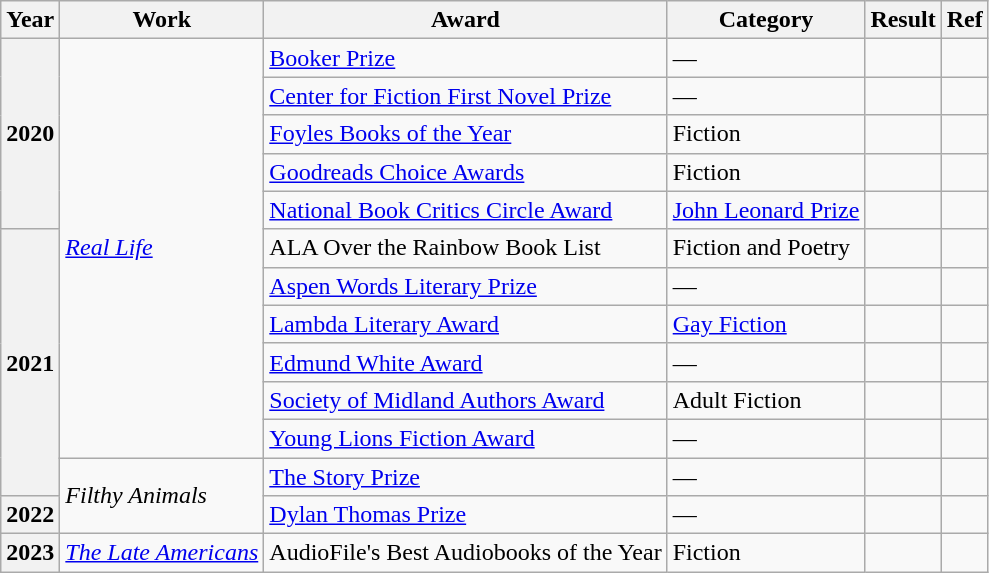<table class="wikitable sortable">
<tr>
<th>Year</th>
<th>Work</th>
<th>Award</th>
<th>Category</th>
<th>Result</th>
<th>Ref</th>
</tr>
<tr>
<th rowspan="5">2020</th>
<td rowspan="11"><em><a href='#'>Real Life</a></em></td>
<td><a href='#'>Booker Prize</a></td>
<td>—</td>
<td></td>
<td></td>
</tr>
<tr>
<td><a href='#'>Center for Fiction First Novel Prize</a></td>
<td>—</td>
<td></td>
<td></td>
</tr>
<tr>
<td><a href='#'>Foyles Books of the Year</a></td>
<td>Fiction</td>
<td></td>
<td></td>
</tr>
<tr>
<td><a href='#'>Goodreads Choice Awards</a></td>
<td>Fiction</td>
<td></td>
<td></td>
</tr>
<tr>
<td><a href='#'>National Book Critics Circle Award</a></td>
<td><a href='#'>John Leonard Prize</a></td>
<td></td>
<td></td>
</tr>
<tr>
<th rowspan="7">2021</th>
<td>ALA Over the Rainbow Book List</td>
<td>Fiction and Poetry</td>
<td></td>
<td></td>
</tr>
<tr>
<td><a href='#'>Aspen Words Literary Prize</a></td>
<td>—</td>
<td></td>
<td></td>
</tr>
<tr>
<td><a href='#'>Lambda Literary Award</a></td>
<td><a href='#'>Gay Fiction</a></td>
<td></td>
<td></td>
</tr>
<tr>
<td><a href='#'>Edmund White Award</a></td>
<td>—</td>
<td></td>
<td></td>
</tr>
<tr>
<td><a href='#'>Society of Midland Authors Award</a></td>
<td>Adult Fiction</td>
<td></td>
<td></td>
</tr>
<tr>
<td><a href='#'>Young Lions Fiction Award</a></td>
<td>—</td>
<td></td>
<td></td>
</tr>
<tr>
<td rowspan="2"><em>Filthy Animals</em></td>
<td><a href='#'>The Story Prize</a></td>
<td>—</td>
<td></td>
<td></td>
</tr>
<tr>
<th>2022</th>
<td><a href='#'>Dylan Thomas Prize</a></td>
<td>—</td>
<td></td>
<td></td>
</tr>
<tr>
<th>2023</th>
<td><em><a href='#'>The Late Americans</a></em></td>
<td>AudioFile's Best Audiobooks of the Year</td>
<td>Fiction</td>
<td></td>
<td></td>
</tr>
</table>
